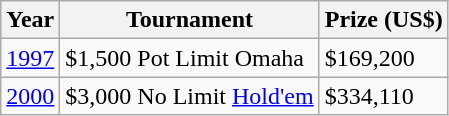<table class="wikitable">
<tr>
<th>Year</th>
<th>Tournament</th>
<th>Prize (US$)</th>
</tr>
<tr>
<td><a href='#'>1997</a></td>
<td>$1,500 Pot Limit Omaha</td>
<td>$169,200</td>
</tr>
<tr>
<td><a href='#'>2000</a></td>
<td>$3,000 No Limit <a href='#'>Hold'em</a></td>
<td>$334,110</td>
</tr>
</table>
